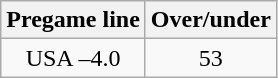<table class="wikitable">
<tr align="center">
<th style=>Pregame line</th>
<th style=>Over/under</th>
</tr>
<tr align="center">
<td>USA –4.0</td>
<td>53</td>
</tr>
</table>
